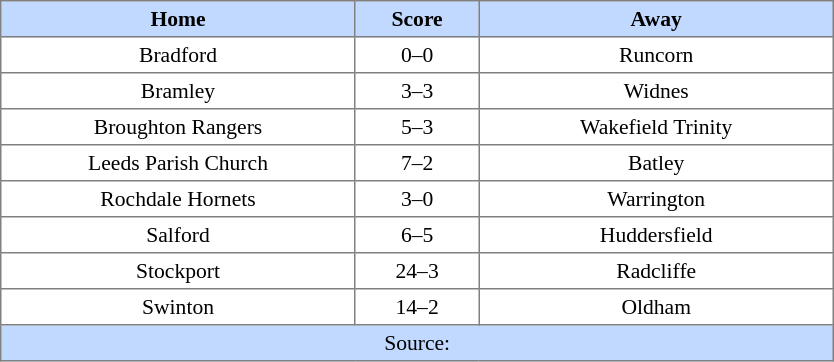<table border=1 style="border-collapse:collapse; font-size:90%; text-align:center"; cellpadding=3 cellspacing=0 width=44%>
<tr bgcolor=#C1D8FF>
<th width=19%>Home</th>
<th width=6%>Score</th>
<th width=19%>Away</th>
</tr>
<tr>
<td>Bradford</td>
<td>0–0</td>
<td>Runcorn</td>
</tr>
<tr>
<td>Bramley</td>
<td>3–3</td>
<td>Widnes</td>
</tr>
<tr>
<td>Broughton Rangers</td>
<td>5–3</td>
<td>Wakefield Trinity</td>
</tr>
<tr>
<td>Leeds Parish Church</td>
<td>7–2</td>
<td>Batley</td>
</tr>
<tr>
<td>Rochdale Hornets</td>
<td>3–0</td>
<td>Warrington</td>
</tr>
<tr>
<td>Salford</td>
<td>6–5</td>
<td>Huddersfield</td>
</tr>
<tr>
<td>Stockport</td>
<td>24–3</td>
<td>Radcliffe</td>
</tr>
<tr>
<td>Swinton</td>
<td>14–2</td>
<td>Oldham</td>
</tr>
<tr bgcolor=#C1D8FF>
<td colspan=3>Source:</td>
</tr>
</table>
